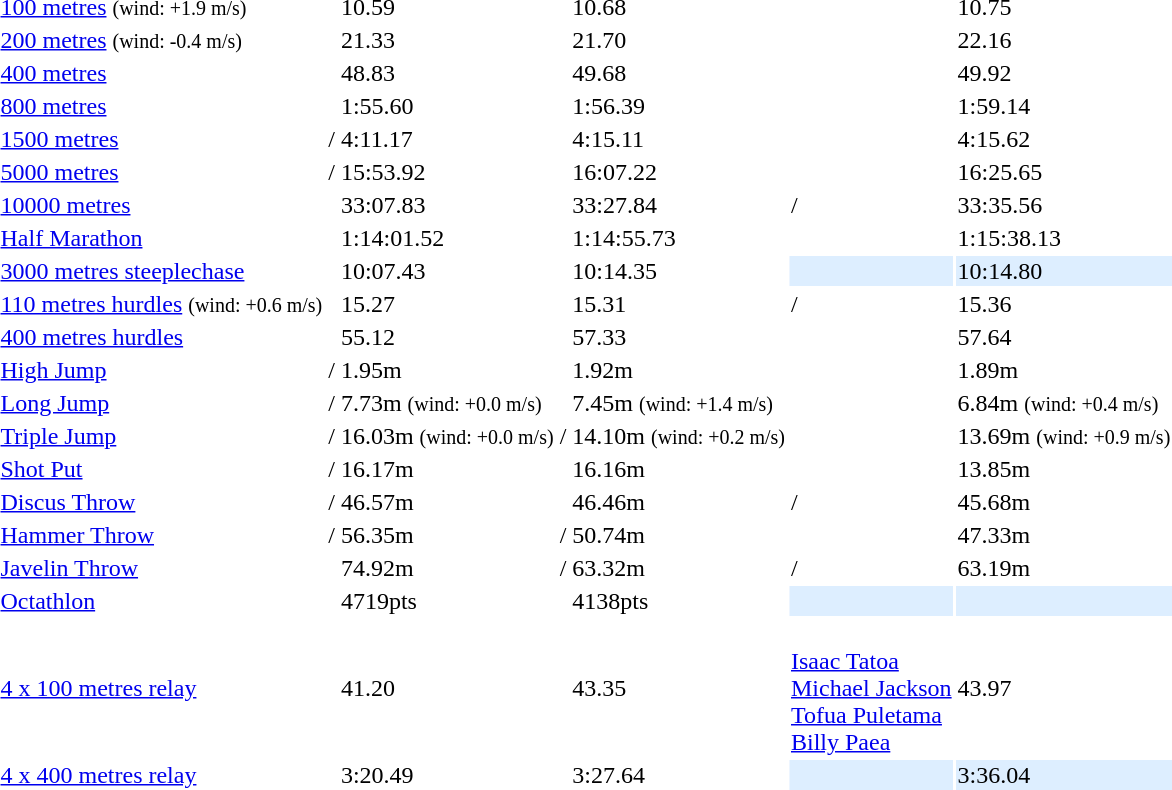<table>
<tr>
<td><a href='#'>100 metres</a> <small>(wind: +1.9 m/s)</small></td>
<td></td>
<td>10.59</td>
<td></td>
<td>10.68</td>
<td></td>
<td>10.75</td>
</tr>
<tr>
<td><a href='#'>200 metres</a> <small>(wind: -0.4 m/s)</small></td>
<td></td>
<td>21.33</td>
<td></td>
<td>21.70</td>
<td></td>
<td>22.16</td>
</tr>
<tr>
<td><a href='#'>400 metres</a></td>
<td></td>
<td>48.83</td>
<td></td>
<td>49.68</td>
<td></td>
<td>49.92</td>
</tr>
<tr>
<td><a href='#'>800 metres</a></td>
<td></td>
<td>1:55.60</td>
<td></td>
<td>1:56.39</td>
<td></td>
<td>1:59.14</td>
</tr>
<tr>
<td><a href='#'>1500 metres</a></td>
<td>/</td>
<td>4:11.17</td>
<td></td>
<td>4:15.11</td>
<td></td>
<td>4:15.62</td>
</tr>
<tr>
<td><a href='#'>5000 metres</a></td>
<td>/</td>
<td>15:53.92</td>
<td></td>
<td>16:07.22</td>
<td></td>
<td>16:25.65</td>
</tr>
<tr>
<td><a href='#'>10000 metres</a></td>
<td></td>
<td>33:07.83</td>
<td></td>
<td>33:27.84</td>
<td>/</td>
<td>33:35.56</td>
</tr>
<tr>
<td><a href='#'>Half Marathon</a></td>
<td></td>
<td>1:14:01.52</td>
<td></td>
<td>1:14:55.73</td>
<td></td>
<td>1:15:38.13</td>
</tr>
<tr>
<td><a href='#'>3000 metres steeplechase</a></td>
<td></td>
<td>10:07.43</td>
<td></td>
<td>10:14.35</td>
<td bgcolor=#def></td>
<td bgcolor=#def>10:14.80</td>
</tr>
<tr>
<td><a href='#'>110 metres hurdles</a> <small>(wind: +0.6 m/s)</small></td>
<td></td>
<td>15.27</td>
<td></td>
<td>15.31</td>
<td>/</td>
<td>15.36</td>
</tr>
<tr>
<td><a href='#'>400 metres hurdles</a></td>
<td></td>
<td>55.12</td>
<td></td>
<td>57.33</td>
<td></td>
<td>57.64</td>
</tr>
<tr>
<td><a href='#'>High Jump</a></td>
<td>/</td>
<td>1.95m</td>
<td></td>
<td>1.92m</td>
<td></td>
<td>1.89m</td>
</tr>
<tr>
<td><a href='#'>Long Jump</a></td>
<td>/</td>
<td>7.73m <small>(wind: +0.0 m/s)</small></td>
<td></td>
<td>7.45m <small>(wind: +1.4 m/s)</small></td>
<td></td>
<td>6.84m <small>(wind: +0.4 m/s)</small></td>
</tr>
<tr>
<td><a href='#'>Triple Jump</a></td>
<td>/</td>
<td>16.03m <small>(wind: +0.0 m/s)</small></td>
<td>/</td>
<td>14.10m <small>(wind: +0.2 m/s)</small></td>
<td></td>
<td>13.69m <small>(wind: +0.9 m/s)</small></td>
</tr>
<tr>
<td><a href='#'>Shot Put</a></td>
<td>/</td>
<td>16.17m</td>
<td></td>
<td>16.16m</td>
<td></td>
<td>13.85m</td>
</tr>
<tr>
<td><a href='#'>Discus Throw</a></td>
<td>/</td>
<td>46.57m</td>
<td></td>
<td>46.46m</td>
<td>/</td>
<td>45.68m</td>
</tr>
<tr>
<td><a href='#'>Hammer Throw</a></td>
<td>/</td>
<td>56.35m</td>
<td>/</td>
<td>50.74m</td>
<td></td>
<td>47.33m</td>
</tr>
<tr>
<td><a href='#'>Javelin Throw</a></td>
<td></td>
<td>74.92m</td>
<td>/</td>
<td>63.32m</td>
<td>/</td>
<td>63.19m</td>
</tr>
<tr>
<td><a href='#'>Octathlon</a></td>
<td></td>
<td>4719pts</td>
<td></td>
<td>4138pts</td>
<td bgcolor=#def></td>
<td bgcolor=#def></td>
</tr>
<tr>
<td><a href='#'>4 x 100 metres relay</a></td>
<td></td>
<td>41.20</td>
<td></td>
<td>43.35</td>
<td> <br> <a href='#'>Isaac Tatoa</a> <br> <a href='#'>Michael Jackson</a> <br> <a href='#'>Tofua Puletama</a> <br> <a href='#'>Billy Paea</a></td>
<td>43.97</td>
</tr>
<tr>
<td><a href='#'>4 x 400 metres relay</a></td>
<td></td>
<td>3:20.49</td>
<td></td>
<td>3:27.64</td>
<td bgcolor=#def></td>
<td bgcolor=#def>3:36.04</td>
</tr>
</table>
